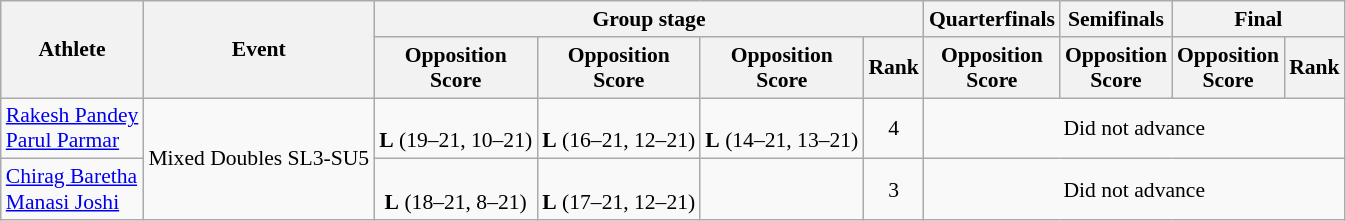<table class="wikitable" style="text-align:center; font-size:90%">
<tr>
<th rowspan="2">Athlete</th>
<th rowspan="2">Event</th>
<th colspan="4">Group stage</th>
<th>Quarterfinals</th>
<th>Semifinals</th>
<th colspan="2">Final</th>
</tr>
<tr>
<th>Opposition<br>Score</th>
<th>Opposition<br>Score</th>
<th>Opposition<br>Score</th>
<th>Rank</th>
<th>Opposition<br>Score</th>
<th>Opposition<br>Score</th>
<th>Opposition<br>Score</th>
<th>Rank</th>
</tr>
<tr>
<td align="left"><a href='#'>Rakesh Pandey</a><br><a href='#'>Parul Parmar</a></td>
<td align="left" rowspan=2>Mixed Doubles SL3-SU5</td>
<td><br><strong>L</strong> (19–21, 10–21)</td>
<td><br><strong>L</strong> (16–21, 12–21)</td>
<td><br><strong>L</strong> (14–21, 13–21)</td>
<td>4</td>
<td colspan=4>Did not advance</td>
</tr>
<tr>
<td align="left"><a href='#'>Chirag Baretha</a><br><a href='#'>Manasi Joshi</a></td>
<td><br><strong>L</strong> (18–21, 8–21)</td>
<td><br><strong>L</strong> (17–21, 12–21)</td>
<td></td>
<td>3</td>
<td colspan=4>Did not advance</td>
</tr>
</table>
